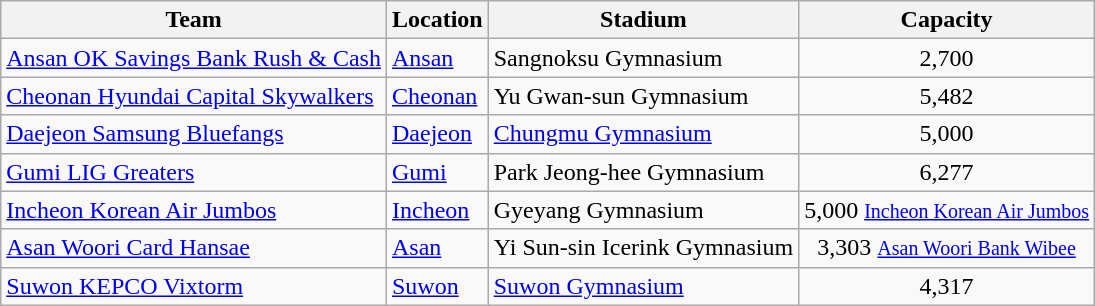<table class="wikitable sortable" style="text-align: left;">
<tr>
<th>Team</th>
<th>Location</th>
<th>Stadium</th>
<th>Capacity</th>
</tr>
<tr>
<td><a href='#'>Ansan OK Savings Bank Rush & Cash</a></td>
<td><a href='#'>Ansan</a></td>
<td>Sangnoksu Gymnasium</td>
<td align="center">2,700 <small> </small></td>
</tr>
<tr>
<td><a href='#'>Cheonan Hyundai Capital Skywalkers</a></td>
<td><a href='#'>Cheonan</a></td>
<td>Yu Gwan-sun Gymnasium</td>
<td align="center">5,482 <small> </small></td>
</tr>
<tr>
<td><a href='#'>Daejeon Samsung Bluefangs</a></td>
<td><a href='#'>Daejeon</a></td>
<td><a href='#'>Chungmu Gymnasium</a></td>
<td align="center">5,000 <small> </small></td>
</tr>
<tr>
<td><a href='#'>Gumi LIG Greaters</a></td>
<td><a href='#'>Gumi</a></td>
<td>Park Jeong-hee Gymnasium</td>
<td align="center">6,277</td>
</tr>
<tr>
<td><a href='#'>Incheon Korean Air Jumbos</a></td>
<td><a href='#'>Incheon</a></td>
<td>Gyeyang Gymnasium</td>
<td align="center">5,000 <small> <a href='#'>Incheon Korean Air Jumbos</a> </small></td>
</tr>
<tr>
<td><a href='#'>Asan Woori Card Hansae</a></td>
<td><a href='#'>Asan</a></td>
<td>Yi Sun-sin Icerink Gymnasium</td>
<td align="center">3,303 <small> <a href='#'>Asan Woori Bank Wibee</a></small></td>
</tr>
<tr>
<td><a href='#'>Suwon KEPCO Vixtorm</a></td>
<td><a href='#'>Suwon</a></td>
<td><a href='#'>Suwon Gymnasium</a></td>
<td align="center">4,317 <small> </small></td>
</tr>
</table>
